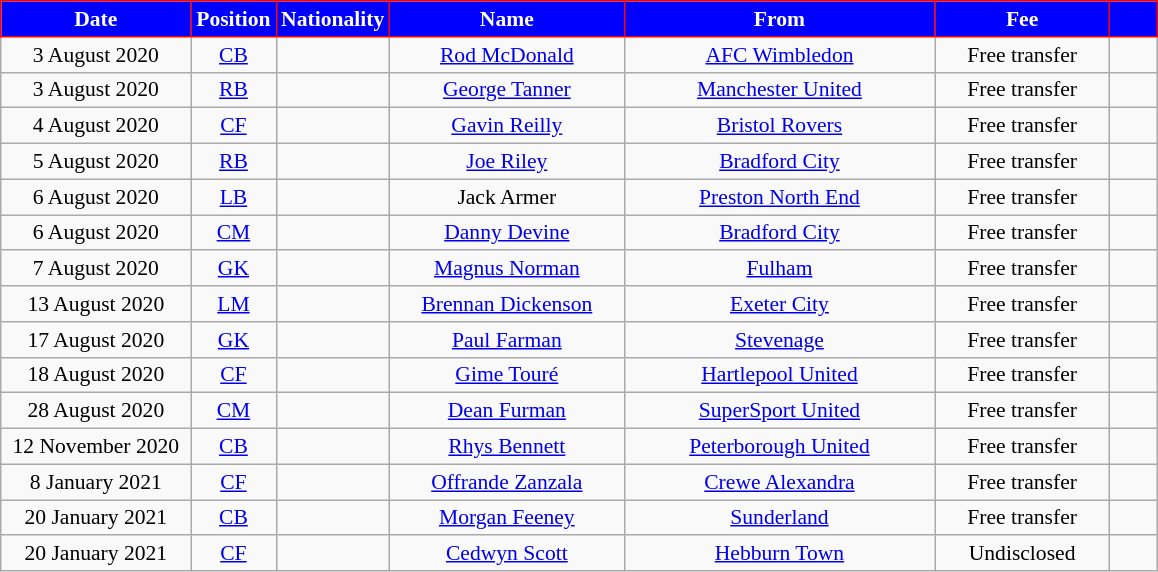<table class="wikitable"  style="text-align:center; font-size:90%; ">
<tr>
<th style="background:#0000FF; color:white; border:1px solid #FF0000; width:120px;">Date</th>
<th style="background:#0000FF; color:white; border:1px solid #FF0000; width:50px;">Position</th>
<th style="background:#0000FF; color:white; border:1px solid #FF0000; width:50px;">Nationality</th>
<th style="background:#0000FF; color:white; border:1px solid #FF0000; width:150px;">Name</th>
<th style="background:#0000FF; color:white; border:1px solid #FF0000; width:200px;">From</th>
<th style="background:#0000FF; color:white; border:1px solid #FF0000; width:110px;">Fee</th>
<th style="background:#0000FF; color:white; border:1px solid #FF0000; width:25px;"></th>
</tr>
<tr>
<td>3 August 2020</td>
<td><a href='#'>CB</a></td>
<td></td>
<td><a href='#'>Rod McDonald</a></td>
<td> <a href='#'>AFC Wimbledon</a></td>
<td>Free transfer</td>
<td></td>
</tr>
<tr>
<td>3 August 2020</td>
<td><a href='#'>RB</a></td>
<td></td>
<td><a href='#'>George Tanner</a></td>
<td> <a href='#'>Manchester United</a></td>
<td>Free transfer</td>
<td></td>
</tr>
<tr>
<td>4 August 2020</td>
<td><a href='#'>CF</a></td>
<td></td>
<td><a href='#'>Gavin Reilly</a></td>
<td> <a href='#'>Bristol Rovers</a></td>
<td>Free transfer</td>
<td></td>
</tr>
<tr>
<td>5 August 2020</td>
<td><a href='#'>RB</a></td>
<td></td>
<td><a href='#'>Joe Riley</a></td>
<td> <a href='#'>Bradford City</a></td>
<td>Free transfer</td>
<td></td>
</tr>
<tr>
<td>6 August 2020</td>
<td><a href='#'>LB</a></td>
<td></td>
<td>Jack Armer</td>
<td> <a href='#'>Preston North End</a></td>
<td>Free transfer</td>
<td></td>
</tr>
<tr>
<td>6 August 2020</td>
<td><a href='#'>CM</a></td>
<td></td>
<td><a href='#'>Danny Devine</a></td>
<td> <a href='#'>Bradford City</a></td>
<td>Free transfer</td>
<td></td>
</tr>
<tr>
<td>7 August 2020</td>
<td><a href='#'>GK</a></td>
<td></td>
<td><a href='#'>Magnus Norman</a></td>
<td> <a href='#'>Fulham</a></td>
<td>Free transfer</td>
<td></td>
</tr>
<tr>
<td>13 August 2020</td>
<td><a href='#'>LM</a></td>
<td></td>
<td><a href='#'>Brennan Dickenson</a></td>
<td> <a href='#'>Exeter City</a></td>
<td>Free transfer</td>
<td></td>
</tr>
<tr>
<td>17 August 2020</td>
<td><a href='#'>GK</a></td>
<td></td>
<td><a href='#'>Paul Farman</a></td>
<td> <a href='#'>Stevenage</a></td>
<td>Free transfer</td>
<td></td>
</tr>
<tr>
<td>18 August 2020</td>
<td><a href='#'>CF</a></td>
<td></td>
<td><a href='#'>Gime Touré</a></td>
<td> <a href='#'>Hartlepool United</a></td>
<td>Free transfer</td>
<td></td>
</tr>
<tr>
<td>28 August 2020</td>
<td><a href='#'>CM</a></td>
<td></td>
<td><a href='#'>Dean Furman</a></td>
<td> <a href='#'>SuperSport United</a></td>
<td>Free transfer</td>
<td></td>
</tr>
<tr>
<td>12 November 2020</td>
<td><a href='#'>CB</a></td>
<td></td>
<td><a href='#'>Rhys Bennett</a></td>
<td> <a href='#'>Peterborough United</a></td>
<td>Free transfer</td>
<td></td>
</tr>
<tr>
<td>8 January 2021</td>
<td><a href='#'>CF</a></td>
<td></td>
<td><a href='#'>Offrande Zanzala</a></td>
<td> <a href='#'>Crewe Alexandra</a></td>
<td>Free transfer</td>
<td></td>
</tr>
<tr>
<td>20 January 2021</td>
<td><a href='#'>CB</a></td>
<td></td>
<td><a href='#'>Morgan Feeney</a></td>
<td> <a href='#'>Sunderland</a></td>
<td>Free transfer</td>
<td></td>
</tr>
<tr>
<td>20 January 2021</td>
<td><a href='#'>CF</a></td>
<td></td>
<td><a href='#'>Cedwyn Scott</a></td>
<td> <a href='#'>Hebburn Town</a></td>
<td>Undisclosed</td>
<td></td>
</tr>
</table>
